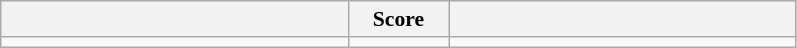<table class="wikitable" style="text-align:left; font-size:90%">
<tr>
<th width=225></th>
<th width=60>Score</th>
<th width=225></th>
</tr>
<tr>
<td></td>
<td align=center><strong> </strong></td>
<td><strong></strong></td>
</tr>
</table>
